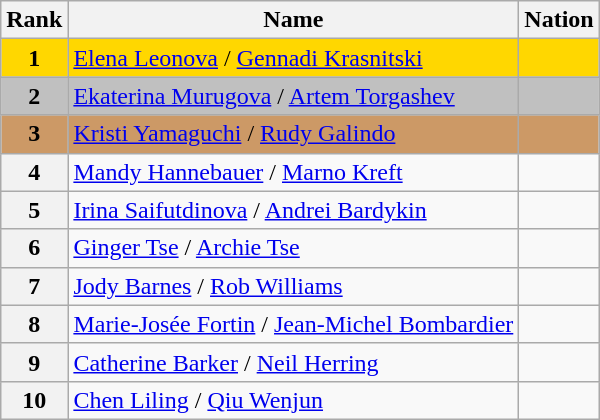<table class="wikitable sortable">
<tr>
<th>Rank</th>
<th>Name</th>
<th>Nation</th>
</tr>
<tr bgcolor=gold>
<td align=center><strong>1</strong></td>
<td><a href='#'>Elena Leonova</a> / <a href='#'>Gennadi Krasnitski</a></td>
<td></td>
</tr>
<tr bgcolor=silver>
<td align=center><strong>2</strong></td>
<td><a href='#'>Ekaterina Murugova</a> / <a href='#'>Artem Torgashev</a></td>
<td></td>
</tr>
<tr bgcolor=cc9966>
<td align=center><strong>3</strong></td>
<td><a href='#'>Kristi Yamaguchi</a> / <a href='#'>Rudy Galindo</a></td>
<td></td>
</tr>
<tr>
<th>4</th>
<td><a href='#'>Mandy Hannebauer</a> / <a href='#'>Marno Kreft</a></td>
<td></td>
</tr>
<tr>
<th>5</th>
<td><a href='#'>Irina Saifutdinova</a> / <a href='#'>Andrei Bardykin</a></td>
<td></td>
</tr>
<tr>
<th>6</th>
<td><a href='#'>Ginger Tse</a> / <a href='#'>Archie Tse</a></td>
<td></td>
</tr>
<tr>
<th>7</th>
<td><a href='#'>Jody Barnes</a> / <a href='#'>Rob Williams</a></td>
<td></td>
</tr>
<tr>
<th>8</th>
<td><a href='#'>Marie-Josée Fortin</a> / <a href='#'>Jean-Michel Bombardier</a></td>
<td></td>
</tr>
<tr>
<th>9</th>
<td><a href='#'>Catherine Barker</a> / <a href='#'>Neil Herring</a></td>
<td></td>
</tr>
<tr>
<th>10</th>
<td><a href='#'>Chen Liling</a> / <a href='#'>Qiu Wenjun</a></td>
<td></td>
</tr>
</table>
